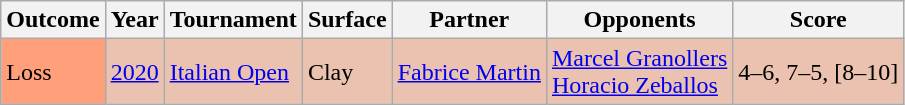<table class="sortable wikitable">
<tr>
<th>Outcome</th>
<th>Year</th>
<th>Tournament</th>
<th>Surface</th>
<th>Partner</th>
<th>Opponents</th>
<th class="unsortable">Score</th>
</tr>
<tr bgcolor=ebc2af>
<td bgcolor=FFA07A>Loss</td>
<td><a href='#'>2020</a></td>
<td><a href='#'>Italian Open</a></td>
<td>Clay</td>
<td> <a href='#'>Fabrice Martin</a></td>
<td> <a href='#'>Marcel Granollers</a><br> <a href='#'>Horacio Zeballos</a></td>
<td>4–6, 7–5, [8–10]</td>
</tr>
</table>
